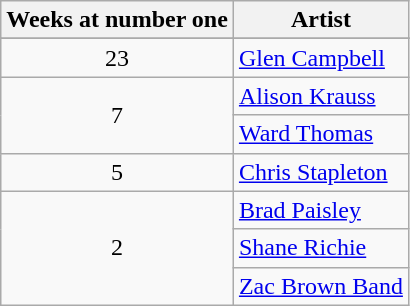<table class="wikitable plainrowheaders sortable">
<tr>
<th scope=col>Weeks at number one</th>
<th scope=col>Artist</th>
</tr>
<tr class=unsortable>
</tr>
<tr>
<td align="center">23</td>
<td><a href='#'>Glen Campbell</a></td>
</tr>
<tr>
<td align="center" rowspan=2>7</td>
<td><a href='#'>Alison Krauss</a></td>
</tr>
<tr>
<td><a href='#'>Ward Thomas</a></td>
</tr>
<tr>
<td align="center">5</td>
<td><a href='#'>Chris Stapleton</a></td>
</tr>
<tr>
<td align="center" rowspan=3>2</td>
<td><a href='#'>Brad Paisley</a></td>
</tr>
<tr>
<td><a href='#'>Shane Richie</a></td>
</tr>
<tr>
<td><a href='#'>Zac Brown Band</a></td>
</tr>
</table>
